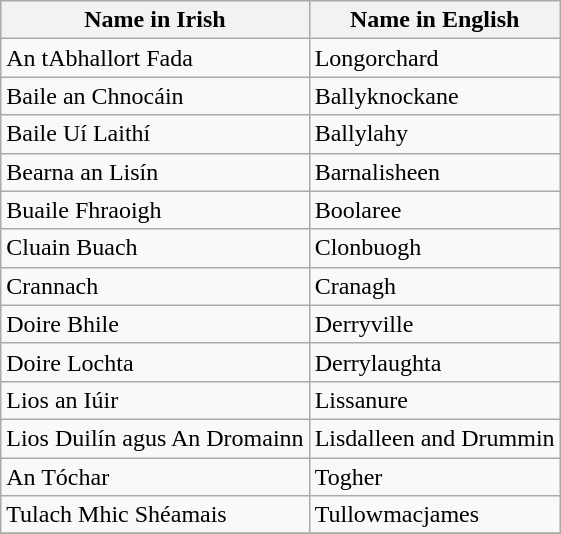<table class="wikitable">
<tr>
<th>Name in Irish</th>
<th>Name in English</th>
</tr>
<tr>
<td>An tAbhallort Fada</td>
<td>Longorchard</td>
</tr>
<tr>
<td>Baile an Chnocáin</td>
<td>Ballyknockane</td>
</tr>
<tr>
<td>Baile Uí Laithí</td>
<td>Ballylahy</td>
</tr>
<tr>
<td>Bearna an Lisín</td>
<td>Barnalisheen</td>
</tr>
<tr>
<td>Buaile Fhraoigh</td>
<td>Boolaree</td>
</tr>
<tr>
<td>Cluain Buach</td>
<td>Clonbuogh</td>
</tr>
<tr>
<td>Crannach</td>
<td>Cranagh</td>
</tr>
<tr>
<td>Doire Bhile</td>
<td>Derryville</td>
</tr>
<tr>
<td>Doire Lochta</td>
<td>Derrylaughta</td>
</tr>
<tr>
<td>Lios an Iúir</td>
<td>Lissanure</td>
</tr>
<tr>
<td>Lios Duilín agus An Dromainn</td>
<td>Lisdalleen and Drummin</td>
</tr>
<tr>
<td>An Tóchar</td>
<td>Togher</td>
</tr>
<tr>
<td>Tulach Mhic Shéamais</td>
<td>Tullowmacjames</td>
</tr>
<tr>
</tr>
</table>
